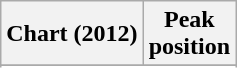<table class="wikitable sortable plainrowheaders">
<tr>
<th>Chart (2012)</th>
<th>Peak<br>position</th>
</tr>
<tr>
</tr>
<tr>
</tr>
<tr>
</tr>
</table>
